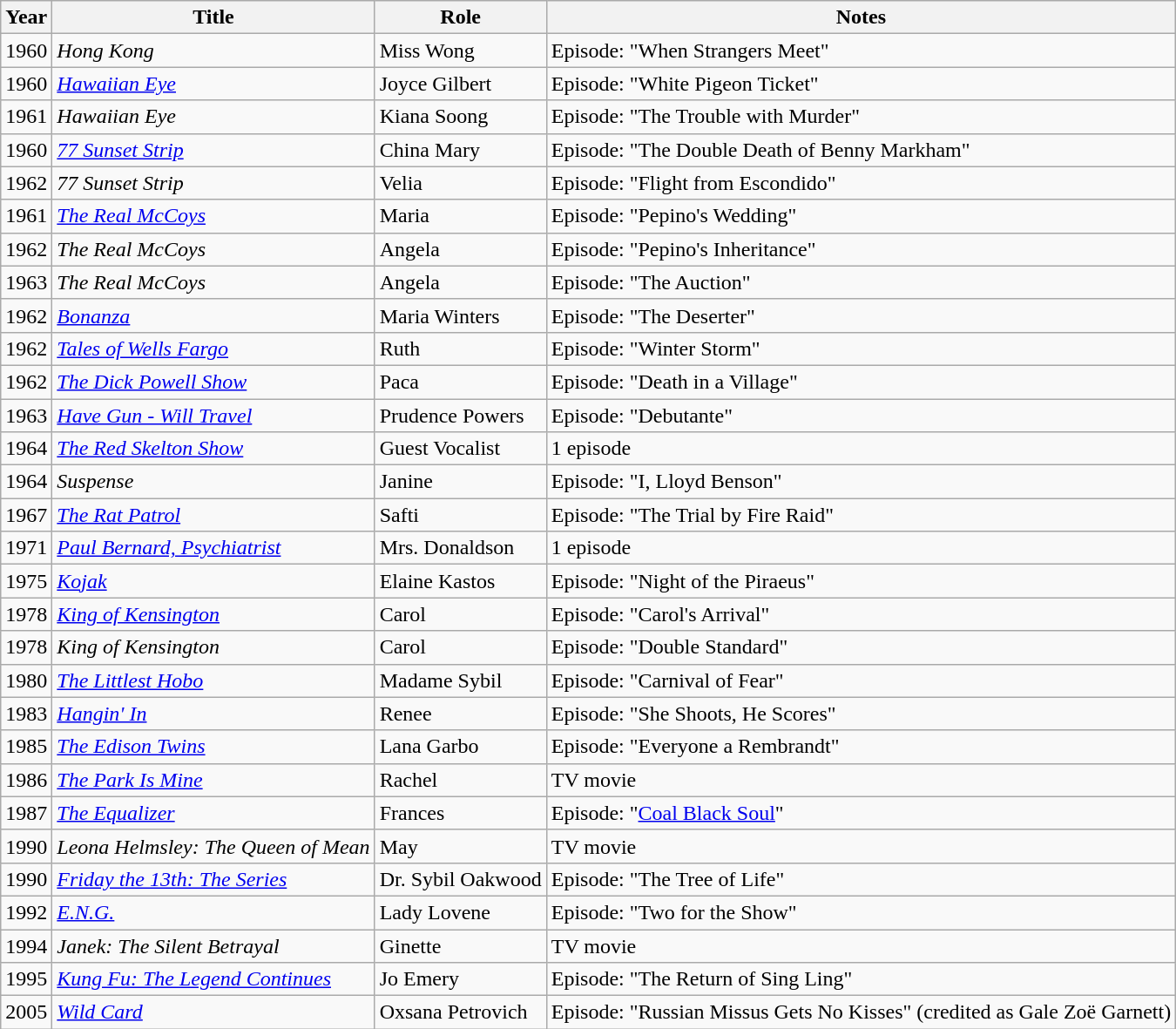<table class="wikitable sortable">
<tr>
<th>Year</th>
<th>Title</th>
<th>Role</th>
<th>Notes</th>
</tr>
<tr>
<td>1960</td>
<td><em>Hong Kong</em></td>
<td>Miss Wong</td>
<td>Episode: "When Strangers Meet"</td>
</tr>
<tr>
<td>1960</td>
<td><em><a href='#'>Hawaiian Eye</a></em></td>
<td>Joyce Gilbert</td>
<td>Episode: "White Pigeon Ticket"</td>
</tr>
<tr>
<td>1961</td>
<td><em>Hawaiian Eye</em></td>
<td>Kiana Soong</td>
<td>Episode: "The Trouble with Murder"</td>
</tr>
<tr>
<td>1960</td>
<td><em><a href='#'>77 Sunset Strip</a></em></td>
<td>China Mary</td>
<td>Episode: "The Double Death of Benny Markham"</td>
</tr>
<tr>
<td>1962</td>
<td><em>77 Sunset Strip</em></td>
<td>Velia</td>
<td>Episode: "Flight from Escondido"</td>
</tr>
<tr>
<td>1961</td>
<td><em><a href='#'>The Real McCoys</a></em></td>
<td>Maria</td>
<td>Episode: "Pepino's Wedding"</td>
</tr>
<tr>
<td>1962</td>
<td><em>The Real McCoys</em></td>
<td>Angela</td>
<td>Episode: "Pepino's Inheritance"</td>
</tr>
<tr>
<td>1963</td>
<td><em>The Real McCoys</em></td>
<td>Angela</td>
<td>Episode: "The Auction"</td>
</tr>
<tr>
<td>1962</td>
<td><em><a href='#'>Bonanza</a></em></td>
<td>Maria Winters</td>
<td>Episode: "The Deserter"</td>
</tr>
<tr>
<td>1962</td>
<td><em><a href='#'>Tales of Wells Fargo</a></em></td>
<td>Ruth</td>
<td>Episode: "Winter Storm"</td>
</tr>
<tr>
<td>1962</td>
<td><em><a href='#'>The Dick Powell Show</a></em></td>
<td>Paca</td>
<td>Episode: "Death in a Village"</td>
</tr>
<tr>
<td>1963</td>
<td><em><a href='#'>Have Gun - Will Travel</a></em></td>
<td>Prudence Powers</td>
<td>Episode: "Debutante"</td>
</tr>
<tr>
<td>1964</td>
<td><em><a href='#'>The Red Skelton Show</a></em></td>
<td>Guest Vocalist</td>
<td>1 episode </td>
</tr>
<tr>
<td>1964</td>
<td><em>Suspense</em></td>
<td>Janine</td>
<td>Episode: "I, Lloyd Benson"</td>
</tr>
<tr>
<td>1967</td>
<td><em><a href='#'>The Rat Patrol</a></em></td>
<td>Safti</td>
<td>Episode: "The Trial by Fire Raid"</td>
</tr>
<tr>
<td>1971</td>
<td><em><a href='#'>Paul Bernard, Psychiatrist</a></em></td>
<td>Mrs. Donaldson</td>
<td>1 episode</td>
</tr>
<tr>
<td>1975</td>
<td><em><a href='#'>Kojak</a></em></td>
<td>Elaine Kastos</td>
<td>Episode: "Night of the Piraeus"</td>
</tr>
<tr>
<td>1978</td>
<td><em><a href='#'>King of Kensington</a></em></td>
<td>Carol</td>
<td>Episode: "Carol's Arrival"</td>
</tr>
<tr>
<td>1978</td>
<td><em>King of Kensington</em></td>
<td>Carol</td>
<td>Episode: "Double Standard"</td>
</tr>
<tr>
<td>1980</td>
<td><em><a href='#'>The Littlest Hobo</a></em></td>
<td>Madame Sybil</td>
<td>Episode: "Carnival of Fear"</td>
</tr>
<tr>
<td>1983</td>
<td><em><a href='#'>Hangin' In</a></em></td>
<td>Renee</td>
<td>Episode: "She Shoots, He Scores"</td>
</tr>
<tr>
<td>1985</td>
<td><em><a href='#'>The Edison Twins</a></em></td>
<td>Lana Garbo</td>
<td>Episode: "Everyone a Rembrandt"</td>
</tr>
<tr>
<td>1986</td>
<td><em><a href='#'>The Park Is Mine</a></em></td>
<td>Rachel</td>
<td>TV movie</td>
</tr>
<tr>
<td>1987</td>
<td><em><a href='#'>The Equalizer</a></em></td>
<td>Frances</td>
<td>Episode: "<a href='#'>Coal Black Soul</a>"</td>
</tr>
<tr>
<td>1990</td>
<td><em>Leona Helmsley: The Queen of Mean</em></td>
<td>May</td>
<td>TV movie</td>
</tr>
<tr>
<td>1990</td>
<td><em><a href='#'>Friday the 13th: The Series</a></em></td>
<td>Dr. Sybil Oakwood</td>
<td>Episode: "The Tree of Life"</td>
</tr>
<tr>
<td>1992</td>
<td><em><a href='#'>E.N.G.</a></em></td>
<td>Lady Lovene</td>
<td>Episode: "Two for the Show"</td>
</tr>
<tr>
<td>1994</td>
<td><em>Janek: The Silent Betrayal</em></td>
<td>Ginette</td>
<td>TV movie</td>
</tr>
<tr>
<td>1995</td>
<td><em><a href='#'>Kung Fu: The Legend Continues</a></em></td>
<td>Jo Emery</td>
<td>Episode: "The Return of Sing Ling"</td>
</tr>
<tr>
<td>2005</td>
<td><em><a href='#'>Wild Card</a></em></td>
<td>Oxsana Petrovich</td>
<td>Episode: "Russian Missus Gets No Kisses" (credited as Gale Zoë Garnett)</td>
</tr>
</table>
